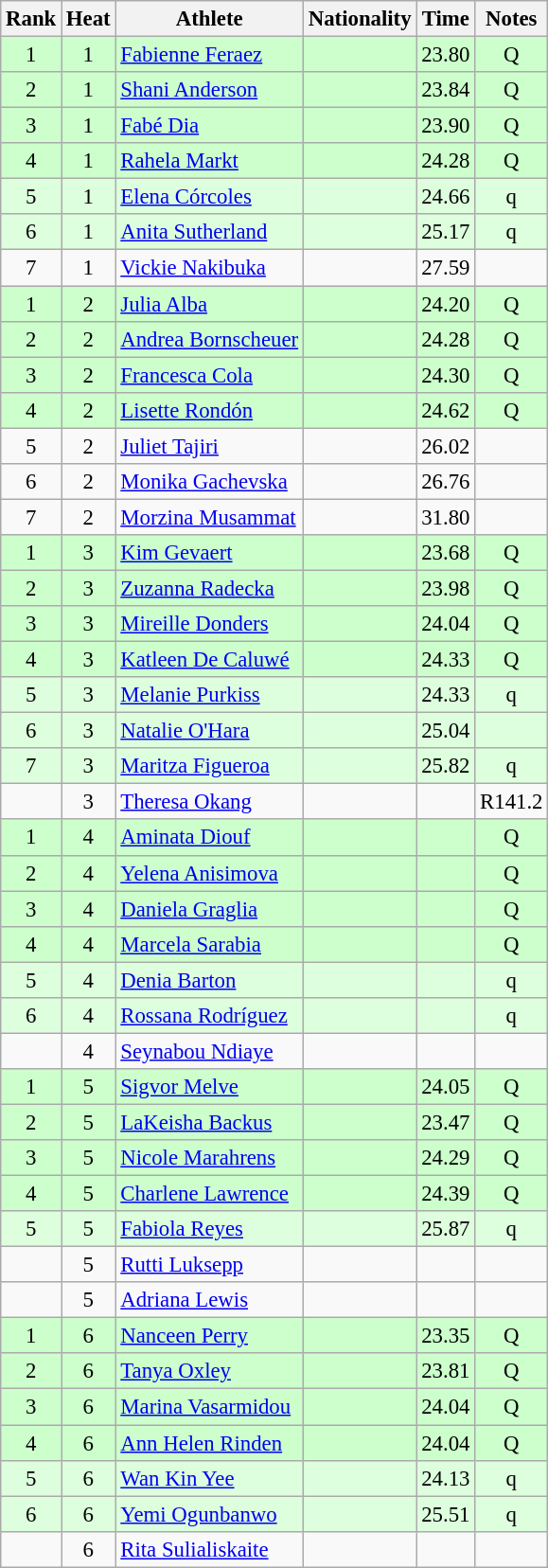<table class="wikitable sortable" style="text-align:center;font-size:95%">
<tr>
<th>Rank</th>
<th>Heat</th>
<th>Athlete</th>
<th>Nationality</th>
<th>Time</th>
<th>Notes</th>
</tr>
<tr bgcolor=ccffcc>
<td>1</td>
<td>1</td>
<td align="left"><a href='#'>Fabienne Feraez</a></td>
<td align=left></td>
<td>23.80</td>
<td>Q</td>
</tr>
<tr bgcolor=ccffcc>
<td>2</td>
<td>1</td>
<td align="left"><a href='#'>Shani Anderson</a></td>
<td align=left></td>
<td>23.84</td>
<td>Q</td>
</tr>
<tr bgcolor=ccffcc>
<td>3</td>
<td>1</td>
<td align="left"><a href='#'>Fabé Dia</a></td>
<td align=left></td>
<td>23.90</td>
<td>Q</td>
</tr>
<tr bgcolor=ccffcc>
<td>4</td>
<td>1</td>
<td align="left"><a href='#'>Rahela Markt</a></td>
<td align=left></td>
<td>24.28</td>
<td>Q</td>
</tr>
<tr bgcolor=ddffdd>
<td>5</td>
<td>1</td>
<td align="left"><a href='#'>Elena Córcoles</a></td>
<td align=left></td>
<td>24.66</td>
<td>q</td>
</tr>
<tr bgcolor=ddffdd>
<td>6</td>
<td>1</td>
<td align="left"><a href='#'>Anita Sutherland</a></td>
<td align=left></td>
<td>25.17</td>
<td>q</td>
</tr>
<tr>
<td>7</td>
<td>1</td>
<td align="left"><a href='#'>Vickie Nakibuka</a></td>
<td align=left></td>
<td>27.59</td>
<td></td>
</tr>
<tr bgcolor=ccffcc>
<td>1</td>
<td>2</td>
<td align="left"><a href='#'>Julia Alba</a></td>
<td align=left></td>
<td>24.20</td>
<td>Q</td>
</tr>
<tr bgcolor=ccffcc>
<td>2</td>
<td>2</td>
<td align="left"><a href='#'>Andrea Bornscheuer</a></td>
<td align=left></td>
<td>24.28</td>
<td>Q</td>
</tr>
<tr bgcolor=ccffcc>
<td>3</td>
<td>2</td>
<td align="left"><a href='#'>Francesca Cola</a></td>
<td align=left></td>
<td>24.30</td>
<td>Q</td>
</tr>
<tr bgcolor=ccffcc>
<td>4</td>
<td>2</td>
<td align="left"><a href='#'>Lisette Rondón</a></td>
<td align=left></td>
<td>24.62</td>
<td>Q</td>
</tr>
<tr>
<td>5</td>
<td>2</td>
<td align="left"><a href='#'>Juliet Tajiri</a></td>
<td align=left></td>
<td>26.02</td>
<td></td>
</tr>
<tr>
<td>6</td>
<td>2</td>
<td align="left"><a href='#'>Monika Gachevska</a></td>
<td align=left></td>
<td>26.76</td>
<td></td>
</tr>
<tr>
<td>7</td>
<td>2</td>
<td align="left"><a href='#'>Morzina Musammat</a></td>
<td align=left></td>
<td>31.80</td>
<td></td>
</tr>
<tr bgcolor=ccffcc>
<td>1</td>
<td>3</td>
<td align="left"><a href='#'>Kim Gevaert</a></td>
<td align=left></td>
<td>23.68</td>
<td>Q</td>
</tr>
<tr bgcolor=ccffcc>
<td>2</td>
<td>3</td>
<td align="left"><a href='#'>Zuzanna Radecka</a></td>
<td align=left></td>
<td>23.98</td>
<td>Q</td>
</tr>
<tr bgcolor=ccffcc>
<td>3</td>
<td>3</td>
<td align="left"><a href='#'>Mireille Donders</a></td>
<td align=left></td>
<td>24.04</td>
<td>Q</td>
</tr>
<tr bgcolor=ccffcc>
<td>4</td>
<td>3</td>
<td align="left"><a href='#'>Katleen De Caluwé</a></td>
<td align=left></td>
<td>24.33</td>
<td>Q</td>
</tr>
<tr bgcolor=ddffdd>
<td>5</td>
<td>3</td>
<td align="left"><a href='#'>Melanie Purkiss</a></td>
<td align=left></td>
<td>24.33</td>
<td>q</td>
</tr>
<tr bgcolor=ddffdd>
<td>6</td>
<td>3</td>
<td align="left"><a href='#'>Natalie O'Hara</a></td>
<td align=left></td>
<td>25.04</td>
<td></td>
</tr>
<tr bgcolor=ddffdd>
<td>7</td>
<td>3</td>
<td align="left"><a href='#'>Maritza Figueroa</a></td>
<td align=left></td>
<td>25.82</td>
<td>q</td>
</tr>
<tr>
<td></td>
<td>3</td>
<td align="left"><a href='#'>Theresa Okang</a></td>
<td align=left></td>
<td></td>
<td>R141.2</td>
</tr>
<tr bgcolor=ccffcc>
<td>1</td>
<td>4</td>
<td align="left"><a href='#'>Aminata Diouf</a></td>
<td align=left></td>
<td></td>
<td>Q</td>
</tr>
<tr bgcolor=ccffcc>
<td>2</td>
<td>4</td>
<td align="left"><a href='#'>Yelena Anisimova</a></td>
<td align=left></td>
<td></td>
<td>Q</td>
</tr>
<tr bgcolor=ccffcc>
<td>3</td>
<td>4</td>
<td align="left"><a href='#'>Daniela Graglia</a></td>
<td align=left></td>
<td></td>
<td>Q</td>
</tr>
<tr bgcolor=ccffcc>
<td>4</td>
<td>4</td>
<td align="left"><a href='#'>Marcela Sarabia</a></td>
<td align=left></td>
<td></td>
<td>Q</td>
</tr>
<tr bgcolor=ddffdd>
<td>5</td>
<td>4</td>
<td align="left"><a href='#'>Denia Barton</a></td>
<td align=left></td>
<td></td>
<td>q</td>
</tr>
<tr bgcolor=ddffdd>
<td>6</td>
<td>4</td>
<td align="left"><a href='#'>Rossana Rodríguez</a></td>
<td align=left></td>
<td></td>
<td>q</td>
</tr>
<tr>
<td></td>
<td>4</td>
<td align="left"><a href='#'>Seynabou Ndiaye</a></td>
<td align=left></td>
<td></td>
<td></td>
</tr>
<tr bgcolor=ccffcc>
<td>1</td>
<td>5</td>
<td align="left"><a href='#'>Sigvor Melve</a></td>
<td align=left></td>
<td>24.05</td>
<td>Q</td>
</tr>
<tr bgcolor=ccffcc>
<td>2</td>
<td>5</td>
<td align="left"><a href='#'>LaKeisha Backus</a></td>
<td align=left></td>
<td>23.47</td>
<td>Q</td>
</tr>
<tr bgcolor=ccffcc>
<td>3</td>
<td>5</td>
<td align="left"><a href='#'>Nicole Marahrens</a></td>
<td align=left></td>
<td>24.29</td>
<td>Q</td>
</tr>
<tr bgcolor=ccffcc>
<td>4</td>
<td>5</td>
<td align="left"><a href='#'>Charlene Lawrence</a></td>
<td align=left></td>
<td>24.39</td>
<td>Q</td>
</tr>
<tr bgcolor=ddffdd>
<td>5</td>
<td>5</td>
<td align="left"><a href='#'>Fabiola Reyes</a></td>
<td align=left></td>
<td>25.87</td>
<td>q</td>
</tr>
<tr>
<td></td>
<td>5</td>
<td align="left"><a href='#'>Rutti Luksepp</a></td>
<td align=left></td>
<td></td>
<td></td>
</tr>
<tr>
<td></td>
<td>5</td>
<td align="left"><a href='#'>Adriana Lewis</a></td>
<td align=left></td>
<td></td>
<td></td>
</tr>
<tr bgcolor=ccffcc>
<td>1</td>
<td>6</td>
<td align="left"><a href='#'>Nanceen Perry</a></td>
<td align=left></td>
<td>23.35</td>
<td>Q</td>
</tr>
<tr bgcolor=ccffcc>
<td>2</td>
<td>6</td>
<td align="left"><a href='#'>Tanya Oxley</a></td>
<td align=left></td>
<td>23.81</td>
<td>Q</td>
</tr>
<tr bgcolor=ccffcc>
<td>3</td>
<td>6</td>
<td align="left"><a href='#'>Marina Vasarmidou</a></td>
<td align=left></td>
<td>24.04</td>
<td>Q</td>
</tr>
<tr bgcolor=ccffcc>
<td>4</td>
<td>6</td>
<td align="left"><a href='#'>Ann Helen Rinden</a></td>
<td align=left></td>
<td>24.04</td>
<td>Q</td>
</tr>
<tr bgcolor=ddffdd>
<td>5</td>
<td>6</td>
<td align="left"><a href='#'>Wan Kin Yee</a></td>
<td align=left></td>
<td>24.13</td>
<td>q</td>
</tr>
<tr bgcolor=ddffdd>
<td>6</td>
<td>6</td>
<td align="left"><a href='#'>Yemi Ogunbanwo</a></td>
<td align=left></td>
<td>25.51</td>
<td>q</td>
</tr>
<tr>
<td></td>
<td>6</td>
<td align="left"><a href='#'>Rita Sulialiskaite</a></td>
<td align=left></td>
<td></td>
<td></td>
</tr>
</table>
